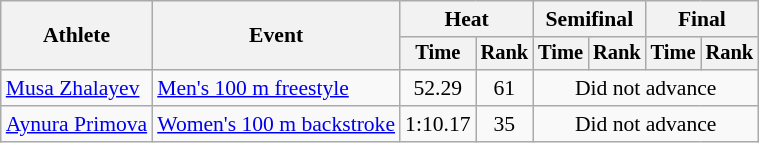<table class=wikitable style="font-size:90%">
<tr>
<th rowspan="2">Athlete</th>
<th rowspan="2">Event</th>
<th colspan="2">Heat</th>
<th colspan="2">Semifinal</th>
<th colspan="2">Final</th>
</tr>
<tr style="font-size:95%">
<th>Time</th>
<th>Rank</th>
<th>Time</th>
<th>Rank</th>
<th>Time</th>
<th>Rank</th>
</tr>
<tr align=center>
<td align=left><a href='#'>Musa Zhalayev</a></td>
<td align=left><a href='#'>Men's 100 m freestyle</a></td>
<td>52.29</td>
<td>61</td>
<td colspan=4>Did not advance</td>
</tr>
<tr align=center>
<td align=left><a href='#'>Aynura Primova</a></td>
<td align=left><a href='#'>Women's 100 m backstroke</a></td>
<td>1:10.17</td>
<td>35</td>
<td colspan=4>Did not advance</td>
</tr>
</table>
